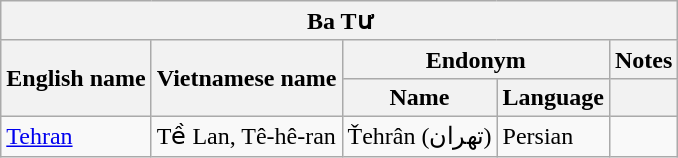<table class="wikitable sortable">
<tr>
<th colspan="5"> Ba Tư</th>
</tr>
<tr>
<th rowspan="2">English name</th>
<th rowspan="2">Vietnamese name</th>
<th colspan="2">Endonym</th>
<th>Notes</th>
</tr>
<tr>
<th>Name</th>
<th>Language</th>
<th></th>
</tr>
<tr>
<td><a href='#'>Tehran</a></td>
<td>Tề Lan, Tê-hê-ran</td>
<td>Ťehrân (تهران‎)</td>
<td>Persian</td>
</tr>
</table>
